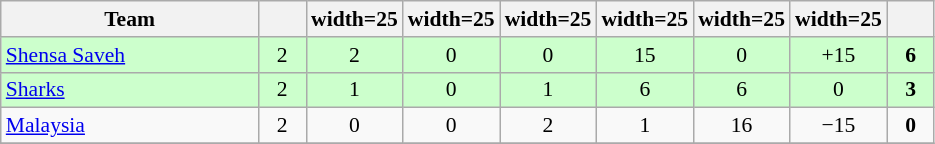<table class="wikitable" style="text-align: center; font-size: 90%;">
<tr>
<th width="165">Team</th>
<th width=25></th>
<th>width=25</th>
<th>width=25</th>
<th>width=25</th>
<th>width=25</th>
<th>width=25</th>
<th>width=25</th>
<th width=25></th>
</tr>
<tr align=center bgcolor="ccffcc">
<td style="text-align:left;"> <a href='#'>Shensa Saveh</a></td>
<td>2</td>
<td>2</td>
<td>0</td>
<td>0</td>
<td>15</td>
<td>0</td>
<td>+15</td>
<td><strong>6</strong></td>
</tr>
<tr align=center bgcolor="ccffcc">
<td style="text-align:left;"> <a href='#'>Sharks</a></td>
<td>2</td>
<td>1</td>
<td>0</td>
<td>1</td>
<td>6</td>
<td>6</td>
<td>0</td>
<td><strong>3</strong></td>
</tr>
<tr align=center>
<td style="text-align:left;"> <a href='#'>Malaysia</a></td>
<td>2</td>
<td>0</td>
<td>0</td>
<td>2</td>
<td>1</td>
<td>16</td>
<td>−15</td>
<td><strong>0</strong></td>
</tr>
<tr>
</tr>
</table>
